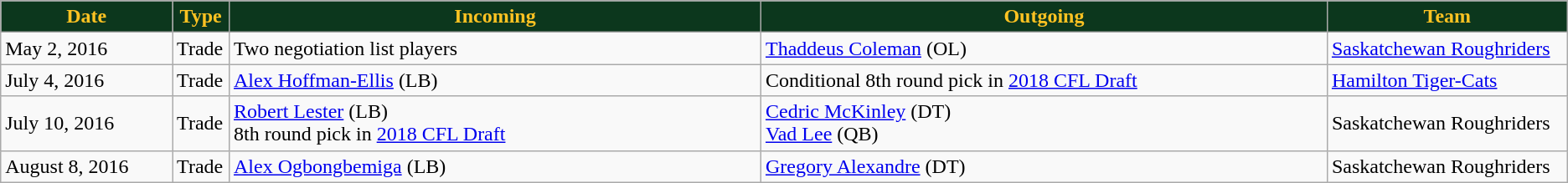<table class="wikitable">
<tr>
<th style="background:#0C371D;color:#ffc322;" width="10%">Date</th>
<th style="background:#0C371D;color:#ffc322;" width="1%">Type</th>
<th style="background:#0C371D;color:#ffc322;" width="31%">Incoming</th>
<th style="background:#0C371D;color:#ffc322;" width="33%">Outgoing</th>
<th style="background:#0C371D;color:#ffc322;" width="14%">Team</th>
</tr>
<tr>
<td>May 2, 2016</td>
<td>Trade</td>
<td>Two negotiation list players</td>
<td><a href='#'>Thaddeus Coleman</a> (OL)</td>
<td><a href='#'>Saskatchewan Roughriders</a></td>
</tr>
<tr>
<td>July 4, 2016</td>
<td>Trade</td>
<td><a href='#'>Alex Hoffman-Ellis</a> (LB)</td>
<td>Conditional 8th round pick in <a href='#'>2018 CFL Draft</a></td>
<td><a href='#'>Hamilton Tiger-Cats</a></td>
</tr>
<tr>
<td>July 10, 2016</td>
<td>Trade</td>
<td><a href='#'>Robert Lester</a> (LB)<br>8th round pick in <a href='#'>2018 CFL Draft</a></td>
<td><a href='#'>Cedric McKinley</a> (DT)<br><a href='#'>Vad Lee</a> (QB)</td>
<td>Saskatchewan Roughriders</td>
</tr>
<tr>
<td>August 8, 2016</td>
<td>Trade</td>
<td><a href='#'>Alex Ogbongbemiga</a> (LB)</td>
<td><a href='#'>Gregory Alexandre</a> (DT)</td>
<td>Saskatchewan Roughriders</td>
</tr>
</table>
